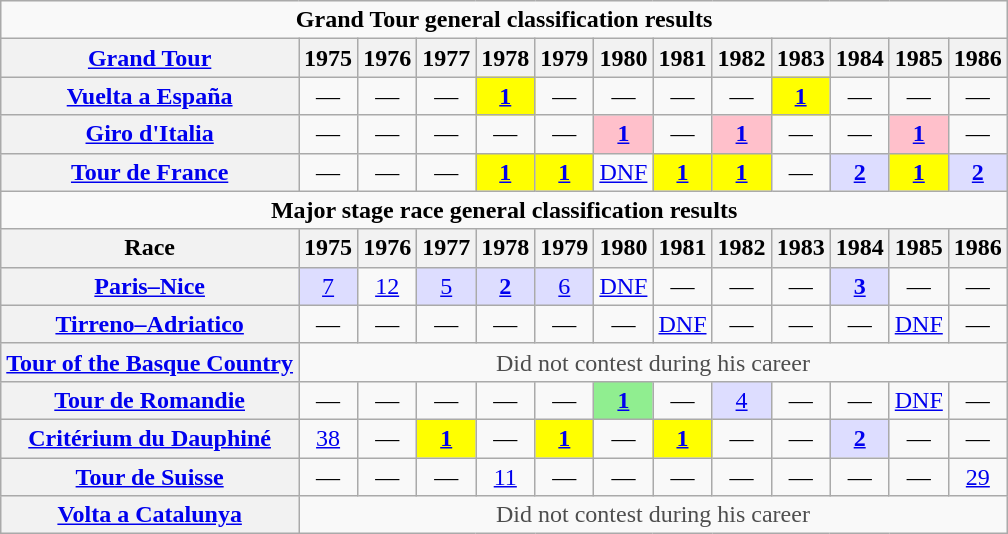<table class="wikitable plainrowheaders">
<tr>
<td colspan=13 align="center"><strong>Grand Tour general classification results</strong></td>
</tr>
<tr>
<th scope="col"><a href='#'>Grand Tour</a></th>
<th scope="col">1975</th>
<th scope="col">1976</th>
<th scope="col">1977</th>
<th scope="col">1978</th>
<th scope="col">1979</th>
<th scope="col">1980</th>
<th scope="col">1981</th>
<th scope="col">1982</th>
<th scope="col">1983</th>
<th scope="col">1984</th>
<th scope="col">1985</th>
<th scope="col">1986</th>
</tr>
<tr style="text-align:center;">
<th scope="row"> <a href='#'>Vuelta a España</a></th>
<td>—</td>
<td>—</td>
<td>—</td>
<td style="background:yellow;"><a href='#'><strong>1</strong></a></td>
<td>—</td>
<td>—</td>
<td>—</td>
<td>—</td>
<td style="background:yellow;"><a href='#'><strong>1</strong></a></td>
<td>—</td>
<td>—</td>
<td>—</td>
</tr>
<tr style="text-align:center;">
<th scope="row"> <a href='#'>Giro d'Italia</a></th>
<td>—</td>
<td>—</td>
<td>—</td>
<td>—</td>
<td>—</td>
<td style="background:pink;"><a href='#'><strong>1</strong></a></td>
<td>—</td>
<td style="background:pink;"><a href='#'><strong>1</strong></a></td>
<td>—</td>
<td>—</td>
<td style="background:pink;"><a href='#'><strong>1</strong></a></td>
<td>—</td>
</tr>
<tr style="text-align:center;">
<th scope="row"> <a href='#'>Tour de France</a></th>
<td>—</td>
<td>—</td>
<td>—</td>
<td style="background:yellow;"><a href='#'><strong>1</strong></a></td>
<td style="background:yellow;"><a href='#'><strong>1</strong></a></td>
<td><a href='#'>DNF</a></td>
<td style="background:yellow;"><a href='#'><strong>1</strong></a></td>
<td style="background:yellow;"><a href='#'><strong>1</strong></a></td>
<td>—</td>
<td style="background:#ddf;"><a href='#'><strong>2</strong></a></td>
<td style="background:yellow;"><a href='#'><strong>1</strong></a></td>
<td style="background:#ddf;"><a href='#'><strong>2</strong></a></td>
</tr>
<tr>
<td colspan=13 align="center"><strong>Major stage race general classification results</strong></td>
</tr>
<tr>
<th scope="col">Race</th>
<th scope="col">1975</th>
<th scope="col">1976</th>
<th scope="col">1977</th>
<th scope="col">1978</th>
<th scope="col">1979</th>
<th scope="col">1980</th>
<th scope="col">1981</th>
<th scope="col">1982</th>
<th scope="col">1983</th>
<th scope="col">1984</th>
<th scope="col">1985</th>
<th scope="col">1986</th>
</tr>
<tr style="text-align:center;">
<th scope="row"> <a href='#'>Paris–Nice</a></th>
<td style="background:#ddf;"><a href='#'>7</a></td>
<td><a href='#'>12</a></td>
<td style="background:#ddf;"><a href='#'>5</a></td>
<td style="background:#ddf;"><a href='#'><strong>2</strong></a></td>
<td style="background:#ddf;"><a href='#'>6</a></td>
<td><a href='#'>DNF</a></td>
<td>—</td>
<td>—</td>
<td>—</td>
<td style="background:#ddf;"><a href='#'><strong>3</strong></a></td>
<td>—</td>
<td>—</td>
</tr>
<tr style="text-align:center;">
<th scope="row"> <a href='#'>Tirreno–Adriatico</a></th>
<td>—</td>
<td>—</td>
<td>—</td>
<td>—</td>
<td>—</td>
<td>—</td>
<td><a href='#'>DNF</a></td>
<td>—</td>
<td>—</td>
<td>—</td>
<td><a href='#'>DNF</a></td>
<td>—</td>
</tr>
<tr style="text-align:center;">
<th scope="row"> <a href='#'>Tour of the Basque Country</a></th>
<td style="color:#4d4d4d;" colspan=13>Did not contest during his career</td>
</tr>
<tr style="text-align:center;">
<th scope="row"> <a href='#'>Tour de Romandie</a></th>
<td>—</td>
<td>—</td>
<td>—</td>
<td>—</td>
<td>—</td>
<td style="background:lightgreen;"><a href='#'><strong>1</strong></a></td>
<td>—</td>
<td style="background:#ddf;"><a href='#'>4</a></td>
<td>—</td>
<td>—</td>
<td><a href='#'>DNF</a></td>
<td>—</td>
</tr>
<tr style="text-align:center;">
<th scope="row"> <a href='#'>Critérium du Dauphiné</a></th>
<td><a href='#'>38</a></td>
<td>—</td>
<td style="background:yellow;"><a href='#'><strong>1</strong></a></td>
<td>—</td>
<td style="background:yellow;"><a href='#'><strong>1</strong></a></td>
<td>—</td>
<td style="background:yellow;"><a href='#'><strong>1</strong></a></td>
<td>—</td>
<td>—</td>
<td style="background:#ddf;"><a href='#'><strong>2</strong></a></td>
<td>—</td>
<td>—</td>
</tr>
<tr style="text-align:center;">
<th scope="row"> <a href='#'>Tour de Suisse</a></th>
<td>—</td>
<td>—</td>
<td>—</td>
<td><a href='#'>11</a></td>
<td>—</td>
<td>—</td>
<td>—</td>
<td>—</td>
<td>—</td>
<td>—</td>
<td>—</td>
<td><a href='#'>29</a></td>
</tr>
<tr style="text-align:center;">
<th scope="row"> <a href='#'>Volta a Catalunya</a></th>
<td style="color:#4d4d4d;" colspan=13>Did not contest during his career</td>
</tr>
</table>
